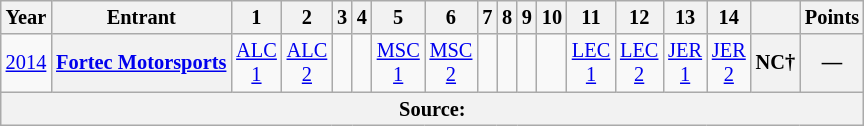<table class="wikitable" style="text-align:center; font-size:85%">
<tr>
<th>Year</th>
<th>Entrant</th>
<th>1</th>
<th>2</th>
<th>3</th>
<th>4</th>
<th>5</th>
<th>6</th>
<th>7</th>
<th>8</th>
<th>9</th>
<th>10</th>
<th>11</th>
<th>12</th>
<th>13</th>
<th>14</th>
<th></th>
<th>Points</th>
</tr>
<tr>
<td id=2014F><a href='#'>2014</a></td>
<th nowrap><a href='#'>Fortec Motorsports</a></th>
<td><a href='#'>ALC<br>1</a></td>
<td><a href='#'>ALC<br>2</a></td>
<td></td>
<td></td>
<td><a href='#'>MSC<br>1</a></td>
<td><a href='#'>MSC<br>2</a></td>
<td></td>
<td></td>
<td></td>
<td></td>
<td><a href='#'>LEC<br>1</a></td>
<td><a href='#'>LEC<br>2</a></td>
<td><a href='#'>JER<br>1</a></td>
<td><a href='#'>JER<br>2</a></td>
<th>NC†</th>
<th>—</th>
</tr>
<tr>
<th colspan="100">Source:</th>
</tr>
</table>
